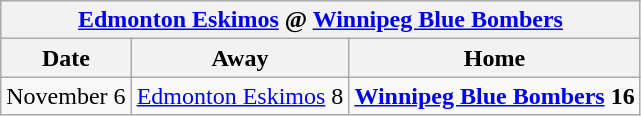<table class="wikitable">
<tr>
<th colspan="3"><a href='#'>Edmonton Eskimos</a> @ <a href='#'>Winnipeg Blue Bombers</a></th>
</tr>
<tr>
<th>Date</th>
<th>Away</th>
<th>Home</th>
</tr>
<tr>
<td>November 6</td>
<td><a href='#'>Edmonton Eskimos</a> 8</td>
<td><strong><a href='#'>Winnipeg Blue Bombers</a> 16</strong></td>
</tr>
</table>
